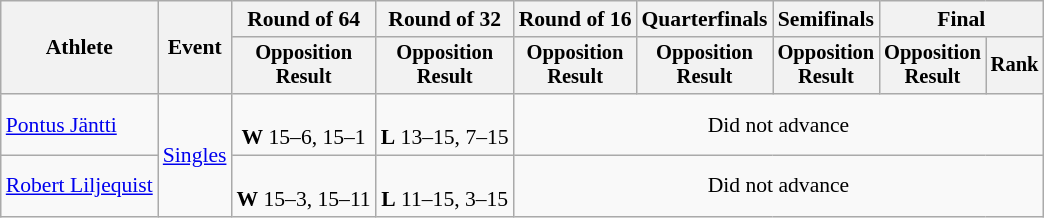<table class="wikitable" style="font-size:90%">
<tr>
<th rowspan="2">Athlete</th>
<th rowspan="2">Event</th>
<th>Round of 64</th>
<th>Round of 32</th>
<th>Round of 16</th>
<th>Quarterfinals</th>
<th>Semifinals</th>
<th colspan=2>Final</th>
</tr>
<tr style="font-size:95%">
<th>Opposition<br>Result</th>
<th>Opposition<br>Result</th>
<th>Opposition<br>Result</th>
<th>Opposition<br>Result</th>
<th>Opposition<br>Result</th>
<th>Opposition<br>Result</th>
<th>Rank</th>
</tr>
<tr align=center>
<td align=left><a href='#'>Pontus Jäntti</a></td>
<td align=left rowspan=2><a href='#'>Singles</a></td>
<td><br><strong>W</strong> 15–6, 15–1</td>
<td><br><strong>L</strong> 13–15, 7–15</td>
<td colspan=5>Did not advance</td>
</tr>
<tr align=center>
<td align=left><a href='#'>Robert Liljequist</a></td>
<td><br><strong>W</strong> 15–3, 15–11</td>
<td><br><strong>L</strong> 11–15, 3–15</td>
<td colspan=5>Did not advance</td>
</tr>
</table>
